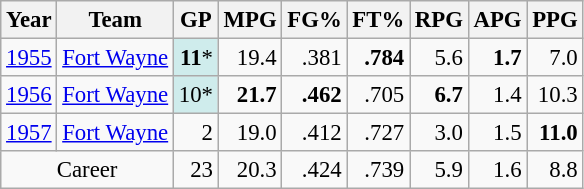<table class="wikitable sortable" style="font-size:95%; text-align:right;">
<tr>
<th>Year</th>
<th>Team</th>
<th>GP</th>
<th>MPG</th>
<th>FG%</th>
<th>FT%</th>
<th>RPG</th>
<th>APG</th>
<th>PPG</th>
</tr>
<tr>
<td style="text-align:left;"><a href='#'>1955</a></td>
<td style="text-align:left;"><a href='#'>Fort Wayne</a></td>
<td style="background:#CFECEC;"><strong>11</strong>*</td>
<td>19.4</td>
<td>.381</td>
<td><strong>.784</strong></td>
<td>5.6</td>
<td><strong>1.7</strong></td>
<td>7.0</td>
</tr>
<tr>
<td style="text-align:left;"><a href='#'>1956</a></td>
<td style="text-align:left;"><a href='#'>Fort Wayne</a></td>
<td style="background:#CFECEC;">10*</td>
<td><strong>21.7</strong></td>
<td><strong>.462</strong></td>
<td>.705</td>
<td><strong>6.7</strong></td>
<td>1.4</td>
<td>10.3</td>
</tr>
<tr>
<td style="text-align:left;"><a href='#'>1957</a></td>
<td style="text-align:left;"><a href='#'>Fort Wayne</a></td>
<td>2</td>
<td>19.0</td>
<td>.412</td>
<td>.727</td>
<td>3.0</td>
<td>1.5</td>
<td><strong>11.0</strong></td>
</tr>
<tr class="sortbottom">
<td style="text-align:center;" colspan="2">Career</td>
<td>23</td>
<td>20.3</td>
<td>.424</td>
<td>.739</td>
<td>5.9</td>
<td>1.6</td>
<td>8.8</td>
</tr>
</table>
